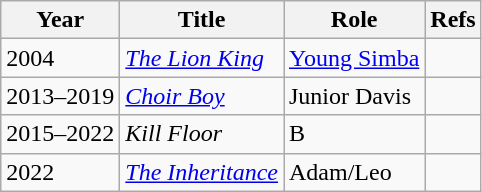<table class="wikitable sortable">
<tr>
<th>Year</th>
<th>Title</th>
<th>Role</th>
<th>Refs</th>
</tr>
<tr>
<td>2004</td>
<td><em><a href='#'>The Lion King</a></em></td>
<td><a href='#'>Young Simba</a></td>
<td></td>
</tr>
<tr>
<td>2013–2019</td>
<td><em><a href='#'>Choir Boy</a></em></td>
<td>Junior Davis</td>
<td></td>
</tr>
<tr>
<td>2015–2022</td>
<td><em>Kill Floor</em></td>
<td>B</td>
<td></td>
</tr>
<tr>
<td>2022</td>
<td><em><a href='#'>The Inheritance</a></em></td>
<td>Adam/Leo</td>
<td></td>
</tr>
</table>
